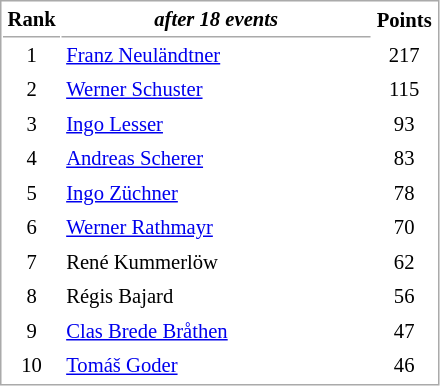<table cellspacing="1" cellpadding="3" style="border:1px solid #AAAAAA;font-size:86%">
<tr>
<th style="border-bottom:1px solid #AAAAAA" width="10">Rank</th>
<th style="border-bottom:1px solid #AAAAAA" width="200"><em>after 18 events</em></th>
<th>Points</th>
</tr>
<tr>
<td align="center">1</td>
<td align="left"> <a href='#'>Franz Neuländtner</a></td>
<td align="center">217</td>
</tr>
<tr>
<td align="center">2</td>
<td align="left"> <a href='#'>Werner Schuster</a></td>
<td align="center">115</td>
</tr>
<tr>
<td align="center">3</td>
<td align="left"> <a href='#'>Ingo Lesser</a></td>
<td align="center">93</td>
</tr>
<tr>
<td align="center">4</td>
<td> <a href='#'>Andreas Scherer</a></td>
<td align="center">83</td>
</tr>
<tr>
<td align="center">5</td>
<td> <a href='#'>Ingo Züchner</a></td>
<td align="center">78</td>
</tr>
<tr>
<td align="center">6</td>
<td> <a href='#'>Werner Rathmayr</a></td>
<td align="center">70</td>
</tr>
<tr>
<td align="center">7</td>
<td> René Kummerlöw</td>
<td align="center">62</td>
</tr>
<tr>
<td align="center">8</td>
<td> Régis Bajard</td>
<td align="center">56</td>
</tr>
<tr>
<td align="center">9</td>
<td> <a href='#'>Clas Brede Bråthen</a></td>
<td align="center">47</td>
</tr>
<tr>
<td align="center">10</td>
<td> <a href='#'>Tomáš Goder</a></td>
<td align="center">46</td>
</tr>
</table>
